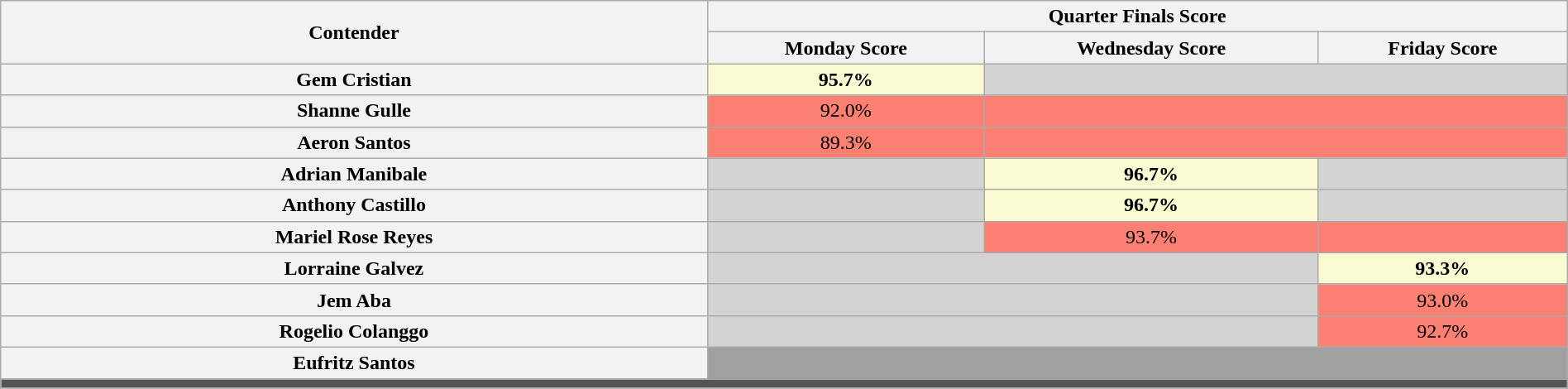<table class="wikitable sortable mw-collapsible mw-collapsed" style="text-align:center; width:100%;">
<tr>
<th rowspan="2" width="23%">Contender</th>
<th colspan="3" width="28%">Quarter Finals Score</th>
</tr>
<tr>
<th>Monday Score</th>
<th>Wednesday Score</th>
<th>Friday Score</th>
</tr>
<tr>
<th>Gem Cristian</th>
<td style="background-color:#FAFAD2;"><strong>95.7%</strong></td>
<td colspan="2" style="background-color:lightgray;"></td>
</tr>
<tr>
<th>Shanne Gulle</th>
<td style="background-color:salmon;">92.0%</td>
<td colspan="2" style="background-color:salmon;"><small></small></td>
</tr>
<tr>
<th>Aeron Santos</th>
<td style="background-color:salmon;">89.3%</td>
<td colspan="2" style="background-color:salmon;"><small></small></td>
</tr>
<tr>
<th>Adrian Manibale</th>
<td style="background-color:lightgray;"></td>
<td style="background-color:#FAFAD2;"><strong>96.7%</strong></td>
<td style="background-color:lightgray;"></td>
</tr>
<tr>
<th>Anthony Castillo</th>
<td style="background-color:lightgray;"></td>
<td style="background-color:#FAFAD2;"><strong>96.7%</strong></td>
<td style="background-color:lightgray;"></td>
</tr>
<tr>
<th>Mariel Rose Reyes</th>
<td style="background-color:lightgray;"></td>
<td style="background-color:salmon;">93.7%</td>
<td style="background-color:salmon;"><small></small></td>
</tr>
<tr>
<th>Lorraine Galvez</th>
<td colspan="2" style="background-color:lightgray;"></td>
<td style="background-color:#FAFAD2;"><strong>93.3%</strong></td>
</tr>
<tr>
<th>Jem Aba</th>
<td colspan="2" style="background-color:lightgray;"></td>
<td style="background-color:salmon;">93.0%</td>
</tr>
<tr>
<th>Rogelio Colanggo</th>
<td colspan="2" style="background-color:lightgray;"></td>
<td style="background-color:salmon;">92.7%</td>
</tr>
<tr>
<th>Eufritz Santos</th>
<td colspan="3" style="background-color:#a0a0a0;"><small></small></td>
</tr>
<tr>
<th colspan="4" style="background:#555;"></th>
</tr>
<tr>
</tr>
</table>
